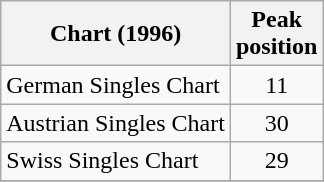<table class="wikitable sortable">
<tr>
<th align="center">Chart (1996)</th>
<th align="center">Peak<br>position</th>
</tr>
<tr>
<td align="left">German Singles Chart</td>
<td align="center">11</td>
</tr>
<tr>
<td align="left">Austrian Singles Chart</td>
<td align="center">30</td>
</tr>
<tr>
<td align="left">Swiss Singles Chart</td>
<td align="center">29</td>
</tr>
<tr>
</tr>
</table>
